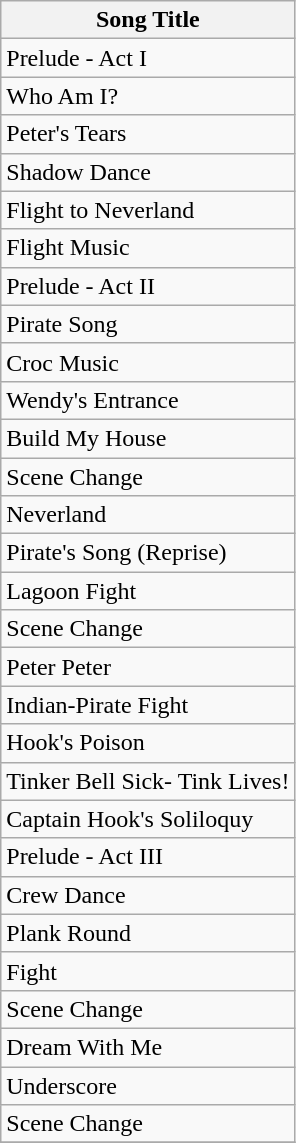<table class="wikitable">
<tr>
<th>Song Title</th>
</tr>
<tr>
<td>Prelude - Act I</td>
</tr>
<tr>
<td>Who Am I?</td>
</tr>
<tr>
<td>Peter's Tears</td>
</tr>
<tr>
<td>Shadow Dance</td>
</tr>
<tr>
<td>Flight to Neverland</td>
</tr>
<tr>
<td>Flight Music</td>
</tr>
<tr>
<td>Prelude - Act II</td>
</tr>
<tr>
<td>Pirate Song</td>
</tr>
<tr>
<td>Croc Music</td>
</tr>
<tr>
<td>Wendy's Entrance</td>
</tr>
<tr>
<td>Build My House</td>
</tr>
<tr>
<td>Scene Change</td>
</tr>
<tr>
<td>Neverland</td>
</tr>
<tr>
<td>Pirate's Song (Reprise)</td>
</tr>
<tr>
<td>Lagoon Fight</td>
</tr>
<tr>
<td>Scene Change</td>
</tr>
<tr>
<td>Peter Peter</td>
</tr>
<tr>
<td>Indian-Pirate Fight</td>
</tr>
<tr>
<td>Hook's Poison</td>
</tr>
<tr>
<td>Tinker Bell Sick- Tink Lives!</td>
</tr>
<tr>
<td>Captain Hook's Soliloquy</td>
</tr>
<tr>
<td>Prelude - Act III</td>
</tr>
<tr>
<td>Crew Dance</td>
</tr>
<tr>
<td>Plank Round</td>
</tr>
<tr>
<td>Fight</td>
</tr>
<tr>
<td>Scene Change</td>
</tr>
<tr>
<td>Dream With Me</td>
</tr>
<tr>
<td>Underscore</td>
</tr>
<tr>
<td>Scene Change</td>
</tr>
<tr>
</tr>
</table>
